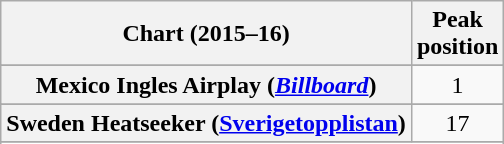<table class="wikitable sortable plainrowheaders" style="text-align:center">
<tr>
<th scope="col">Chart (2015–16)</th>
<th scope="col">Peak<br>position</th>
</tr>
<tr>
</tr>
<tr>
</tr>
<tr>
</tr>
<tr>
</tr>
<tr>
</tr>
<tr>
</tr>
<tr>
</tr>
<tr>
<th scope="row">Mexico Ingles Airplay (<em><a href='#'>Billboard</a></em>)</th>
<td>1</td>
</tr>
<tr>
</tr>
<tr>
</tr>
<tr>
</tr>
<tr>
<th scope="row">Sweden Heatseeker (<a href='#'>Sverigetopplistan</a>)</th>
<td>17</td>
</tr>
<tr>
</tr>
<tr>
</tr>
<tr>
</tr>
<tr>
</tr>
<tr>
</tr>
</table>
